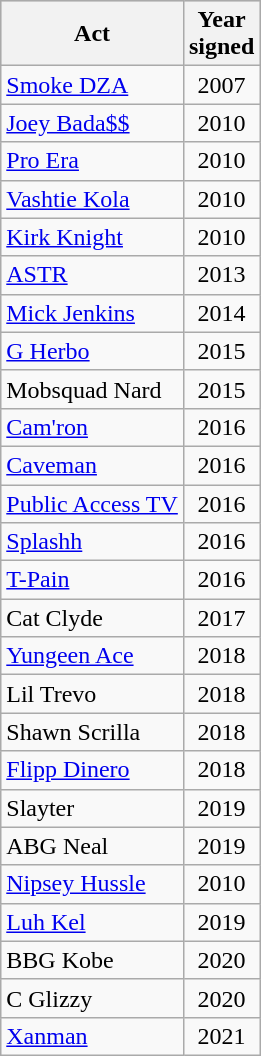<table class="wikitable">
<tr style="background:#ccc;">
<th style="text-align:center;">Act</th>
<th style="text-align:center;">Year <br>signed</th>
</tr>
<tr>
<td><a href='#'>Smoke DZA</a></td>
<td style="text-align:center;">2007</td>
</tr>
<tr>
<td><a href='#'>Joey Bada$$</a></td>
<td style="text-align:center;">2010</td>
</tr>
<tr>
<td><a href='#'>Pro Era</a></td>
<td style="text-align:center;">2010</td>
</tr>
<tr>
<td><a href='#'>Vashtie Kola</a></td>
<td style="text-align:center;">2010</td>
</tr>
<tr>
<td><a href='#'>Kirk Knight</a></td>
<td style="text-align:center;">2010</td>
</tr>
<tr>
<td><a href='#'>ASTR</a></td>
<td style="text-align:center;">2013</td>
</tr>
<tr>
<td><a href='#'>Mick Jenkins</a></td>
<td style="text-align:center;">2014</td>
</tr>
<tr>
<td><a href='#'>G Herbo</a></td>
<td style="text-align:center;">2015</td>
</tr>
<tr>
<td>Mobsquad Nard</td>
<td style="text-align:center;">2015</td>
</tr>
<tr>
<td><a href='#'>Cam'ron</a></td>
<td style="text-align:center;">2016</td>
</tr>
<tr>
<td><a href='#'>Caveman</a></td>
<td style="text-align:center;">2016</td>
</tr>
<tr>
<td><a href='#'>Public Access TV</a></td>
<td style="text-align:center;">2016</td>
</tr>
<tr>
<td><a href='#'>Splashh</a></td>
<td style="text-align:center;">2016</td>
</tr>
<tr>
<td><a href='#'>T-Pain</a></td>
<td style="text-align:center;">2016</td>
</tr>
<tr>
<td>Cat Clyde</td>
<td style="text-align:center;">2017</td>
</tr>
<tr>
<td><a href='#'>Yungeen Ace</a></td>
<td style="text-align:center;">2018</td>
</tr>
<tr>
<td>Lil Trevo</td>
<td style="text-align:center;">2018</td>
</tr>
<tr>
<td>Shawn Scrilla</td>
<td style="text-align:center;">2018</td>
</tr>
<tr>
<td><a href='#'>Flipp Dinero</a></td>
<td style="text-align:center;">2018</td>
</tr>
<tr>
<td>Slayter</td>
<td style="text-align:center;">2019</td>
</tr>
<tr>
<td>ABG Neal</td>
<td style="text-align:center;">2019</td>
</tr>
<tr>
<td><a href='#'>Nipsey Hussle</a></td>
<td style="text-align:center;">2010</td>
</tr>
<tr>
<td><a href='#'>Luh Kel</a></td>
<td style="text-align:center;">2019</td>
</tr>
<tr>
<td>BBG Kobe</td>
<td style="text-align:center;">2020</td>
</tr>
<tr>
<td>C Glizzy</td>
<td style="text-align:center;">2020</td>
</tr>
<tr>
<td><a href='#'>Xanman</a></td>
<td style="text-align:center;">2021</td>
</tr>
</table>
